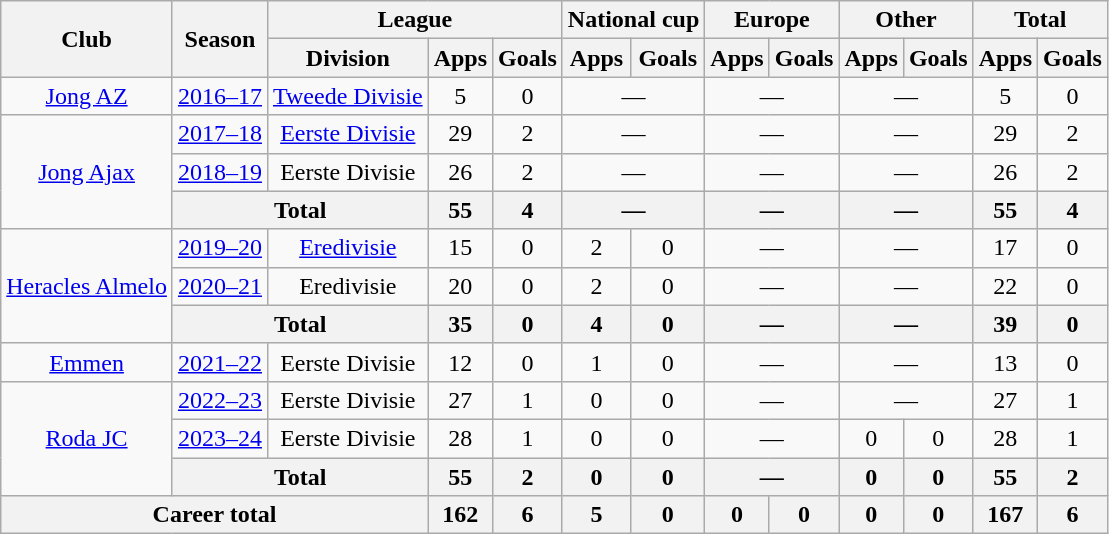<table class="wikitable" style="text-align:center">
<tr>
<th rowspan="2">Club</th>
<th rowspan="2">Season</th>
<th colspan="3">League</th>
<th colspan="2">National cup</th>
<th colspan="2">Europe</th>
<th colspan="2">Other</th>
<th colspan="2">Total</th>
</tr>
<tr>
<th>Division</th>
<th>Apps</th>
<th>Goals</th>
<th>Apps</th>
<th>Goals</th>
<th>Apps</th>
<th>Goals</th>
<th>Apps</th>
<th>Goals</th>
<th>Apps</th>
<th>Goals</th>
</tr>
<tr>
<td><a href='#'>Jong AZ</a></td>
<td><a href='#'>2016–17</a></td>
<td><a href='#'>Tweede Divisie</a></td>
<td>5</td>
<td>0</td>
<td colspan="2">—</td>
<td colspan="2">—</td>
<td colspan="2">—</td>
<td>5</td>
<td>0</td>
</tr>
<tr>
<td rowspan="3"><a href='#'>Jong Ajax</a></td>
<td><a href='#'>2017–18</a></td>
<td><a href='#'>Eerste Divisie</a></td>
<td>29</td>
<td>2</td>
<td colspan="2">—</td>
<td colspan="2">—</td>
<td colspan="2">—</td>
<td>29</td>
<td>2</td>
</tr>
<tr>
<td><a href='#'>2018–19</a></td>
<td>Eerste Divisie</td>
<td>26</td>
<td>2</td>
<td colspan="2">—</td>
<td colspan="2">—</td>
<td colspan="2">—</td>
<td>26</td>
<td>2</td>
</tr>
<tr>
<th colspan="2">Total</th>
<th>55</th>
<th>4</th>
<th colspan="2">—</th>
<th colspan="2">—</th>
<th colspan="2">—</th>
<th>55</th>
<th>4</th>
</tr>
<tr>
<td rowspan="3"><a href='#'>Heracles Almelo</a></td>
<td><a href='#'>2019–20</a></td>
<td><a href='#'>Eredivisie</a></td>
<td>15</td>
<td>0</td>
<td>2</td>
<td>0</td>
<td colspan="2">—</td>
<td colspan="2">—</td>
<td>17</td>
<td>0</td>
</tr>
<tr>
<td><a href='#'>2020–21</a></td>
<td>Eredivisie</td>
<td>20</td>
<td>0</td>
<td>2</td>
<td>0</td>
<td colspan="2">—</td>
<td colspan="2">—</td>
<td>22</td>
<td>0</td>
</tr>
<tr>
<th colspan="2">Total</th>
<th>35</th>
<th>0</th>
<th>4</th>
<th>0</th>
<th colspan="2">—</th>
<th colspan="2">—</th>
<th>39</th>
<th>0</th>
</tr>
<tr>
<td><a href='#'>Emmen</a></td>
<td><a href='#'>2021–22</a></td>
<td>Eerste Divisie</td>
<td>12</td>
<td>0</td>
<td>1</td>
<td>0</td>
<td colspan="2">—</td>
<td colspan="2">—</td>
<td>13</td>
<td>0</td>
</tr>
<tr>
<td rowspan="3"><a href='#'>Roda JC</a></td>
<td><a href='#'>2022–23</a></td>
<td>Eerste Divisie</td>
<td>27</td>
<td>1</td>
<td>0</td>
<td>0</td>
<td colspan="2">—</td>
<td colspan="2">—</td>
<td>27</td>
<td>1</td>
</tr>
<tr>
<td><a href='#'>2023–24</a></td>
<td>Eerste Divisie</td>
<td>28</td>
<td>1</td>
<td>0</td>
<td>0</td>
<td colspan="2">—</td>
<td>0</td>
<td>0</td>
<td>28</td>
<td>1</td>
</tr>
<tr>
<th colspan="2">Total</th>
<th>55</th>
<th>2</th>
<th>0</th>
<th>0</th>
<th colspan="2">—</th>
<th>0</th>
<th>0</th>
<th>55</th>
<th>2</th>
</tr>
<tr>
<th colspan="3">Career total</th>
<th>162</th>
<th>6</th>
<th>5</th>
<th>0</th>
<th>0</th>
<th>0</th>
<th>0</th>
<th>0</th>
<th>167</th>
<th>6</th>
</tr>
</table>
